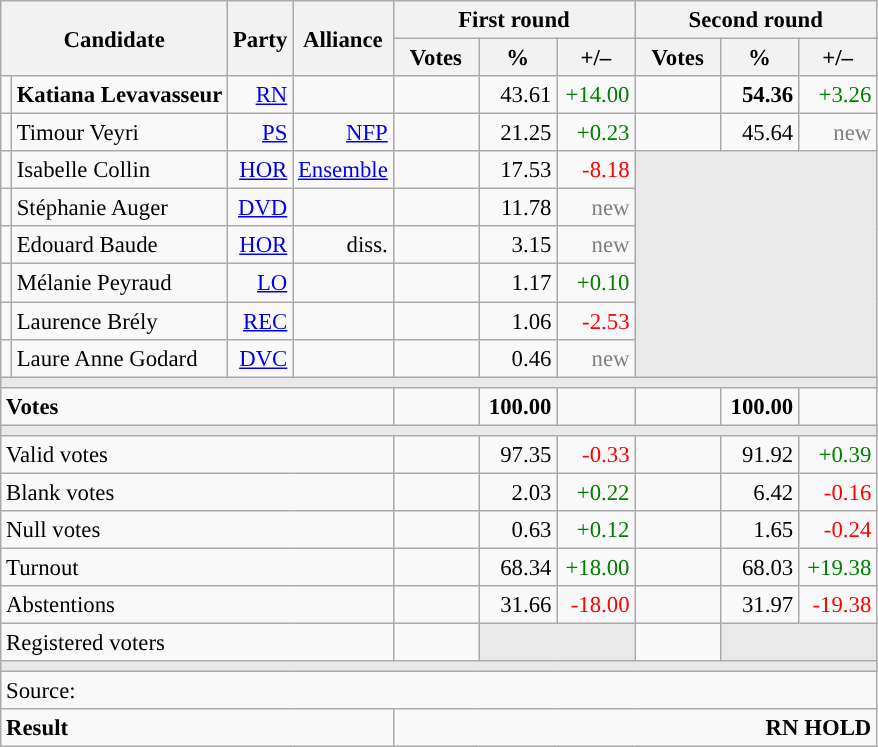<table class="wikitable" style="text-align:right;font-size:95%;">
<tr>
<th rowspan="2" colspan="2">Candidate</th>
<th colspan="1" rowspan="2">Party</th>
<th colspan="1" rowspan="2">Alliance</th>
<th colspan="3">First round</th>
<th colspan="3">Second round</th>
</tr>
<tr>
<th style="width:50px;">Votes</th>
<th style="width:45px;">%</th>
<th style="width:45px;">+/–</th>
<th style="width:50px;">Votes</th>
<th style="width:45px;">%</th>
<th style="width:45px;">+/–</th>
</tr>
<tr>
<td style="color:inherit;background:"></td>
<td style="text-align:left;"><strong>Katiana Levavasseur</strong></td>
<td><a href='#'>RN</a></td>
<td></td>
<td></td>
<td>43.61</td>
<td style="color:green;">+14.00</td>
<td><strong></strong></td>
<td><strong>54.36</strong></td>
<td style="color:green;">+3.26</td>
</tr>
<tr>
<td style="color:inherit;background:"></td>
<td style="text-align:left;">Timour Veyri</td>
<td><a href='#'>PS</a></td>
<td><a href='#'>NFP</a></td>
<td></td>
<td>21.25</td>
<td style="color:green;">+0.23</td>
<td></td>
<td>45.64</td>
<td style="color:grey;">new</td>
</tr>
<tr>
<td style="color:inherit;background:"></td>
<td style="text-align:left;">Isabelle Collin</td>
<td><a href='#'>HOR</a></td>
<td><a href='#'>Ensemble</a></td>
<td></td>
<td>17.53</td>
<td style="color:red;">-8.18</td>
<td colspan="3" rowspan="6" style="background:#E9E9E9;"></td>
</tr>
<tr>
<td style="color:inherit;background:"></td>
<td style="text-align:left;">Stéphanie Auger</td>
<td><a href='#'>DVD</a></td>
<td></td>
<td></td>
<td>11.78</td>
<td style="color:grey;">new</td>
</tr>
<tr>
<td style="color:inherit;background:"></td>
<td style="text-align:left;">Edouard Baude</td>
<td><a href='#'>HOR</a></td>
<td>diss.</td>
<td></td>
<td>3.15</td>
<td style="color:grey;">new</td>
</tr>
<tr>
<td style="color:inherit;background:"></td>
<td style="text-align:left;">Mélanie Peyraud</td>
<td><a href='#'>LO</a></td>
<td></td>
<td></td>
<td>1.17</td>
<td style="color:green;">+0.10</td>
</tr>
<tr>
<td style="color:inherit;background:"></td>
<td style="text-align:left;">Laurence Brély</td>
<td><a href='#'>REC</a></td>
<td></td>
<td></td>
<td>1.06</td>
<td style="color:red;">-2.53</td>
</tr>
<tr>
<td style="color:inherit;background:"></td>
<td style="text-align:left;">Laure Anne Godard</td>
<td><a href='#'>DVC</a></td>
<td></td>
<td></td>
<td>0.46</td>
<td style="color:grey;">new</td>
</tr>
<tr>
<td colspan="10" style="background:#E9E9E9;"></td>
</tr>
<tr style="font-weight:bold;">
<td colspan="4" style="text-align:left;">Votes</td>
<td></td>
<td>100.00</td>
<td></td>
<td></td>
<td>100.00</td>
<td></td>
</tr>
<tr>
<td colspan="10" style="background:#E9E9E9;"></td>
</tr>
<tr>
<td colspan="4" style="text-align:left;">Valid votes</td>
<td></td>
<td>97.35</td>
<td style="color:red;">-0.33</td>
<td></td>
<td>91.92</td>
<td style="color:green;">+0.39</td>
</tr>
<tr>
<td colspan="4" style="text-align:left;">Blank votes</td>
<td></td>
<td>2.03</td>
<td style="color:green;">+0.22</td>
<td></td>
<td>6.42</td>
<td style="color:red;">-0.16</td>
</tr>
<tr>
<td colspan="4" style="text-align:left;">Null votes</td>
<td></td>
<td>0.63</td>
<td style="color:green;">+0.12</td>
<td></td>
<td>1.65</td>
<td style="color:red;">-0.24</td>
</tr>
<tr>
<td colspan="4" style="text-align:left;">Turnout</td>
<td></td>
<td>68.34</td>
<td style="color:green;">+18.00</td>
<td></td>
<td>68.03</td>
<td style="color:green;">+19.38</td>
</tr>
<tr>
<td colspan="4" style="text-align:left;">Abstentions</td>
<td></td>
<td>31.66</td>
<td style="color:red;">-18.00</td>
<td></td>
<td>31.97</td>
<td style="color:red;">-19.38</td>
</tr>
<tr>
<td colspan="4" style="text-align:left;">Registered voters</td>
<td></td>
<td colspan="2" style="background:#E9E9E9;"></td>
<td></td>
<td colspan="2" style="background:#E9E9E9;"></td>
</tr>
<tr>
<td colspan="10" style="background:#E9E9E9;"></td>
</tr>
<tr>
<td colspan="10" style="text-align:left;">Source: </td>
</tr>
<tr style="font-weight:bold">
<td colspan="4" style="text-align:left;">Result</td>
<td colspan="6" style="background-color:">RN HOLD</td>
</tr>
</table>
